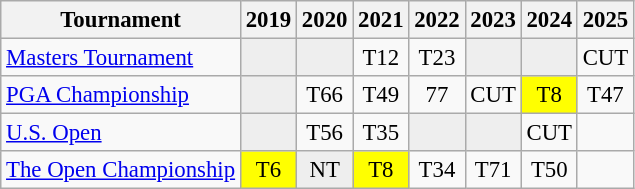<table class="wikitable" style="font-size:95%;text-align:center;">
<tr>
<th>Tournament</th>
<th>2019</th>
<th>2020</th>
<th>2021</th>
<th>2022</th>
<th>2023</th>
<th>2024</th>
<th>2025</th>
</tr>
<tr>
<td align=left><a href='#'>Masters Tournament</a></td>
<td style="background:#eeeeee;"></td>
<td style="background:#eeeeee;"></td>
<td>T12</td>
<td>T23</td>
<td style="background:#eeeeee;"></td>
<td style="background:#eeeeee;"></td>
<td>CUT</td>
</tr>
<tr>
<td align=left><a href='#'>PGA Championship</a></td>
<td style="background:#eeeeee;"></td>
<td>T66</td>
<td>T49</td>
<td>77</td>
<td>CUT</td>
<td style="background:yellow;">T8</td>
<td>T47</td>
</tr>
<tr>
<td align=left><a href='#'>U.S. Open</a></td>
<td style="background:#eeeeee;"></td>
<td>T56</td>
<td>T35</td>
<td style="background:#eeeeee;"></td>
<td style="background:#eeeeee;"></td>
<td>CUT</td>
<td></td>
</tr>
<tr>
<td align=left><a href='#'>The Open Championship</a></td>
<td style="background:yellow;">T6</td>
<td style="background:#eeeeee;">NT</td>
<td style="background:yellow;">T8</td>
<td>T34</td>
<td>T71</td>
<td>T50</td>
<td></td>
</tr>
</table>
